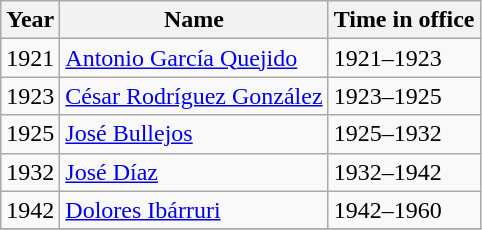<table class="wikitable sortable">
<tr>
<th>Year</th>
<th>Name</th>
<th class="unsortable">Time in office</th>
</tr>
<tr>
<td>1921</td>
<td><a href='#'>Antonio García Quejido</a></td>
<td>1921–1923</td>
</tr>
<tr>
<td>1923</td>
<td><a href='#'>César Rodríguez González</a></td>
<td>1923–1925</td>
</tr>
<tr>
<td>1925</td>
<td><a href='#'>José Bullejos</a></td>
<td>1925–1932</td>
</tr>
<tr>
<td>1932</td>
<td><a href='#'>José Díaz</a></td>
<td>1932–1942</td>
</tr>
<tr>
<td>1942</td>
<td><a href='#'>Dolores Ibárruri</a></td>
<td>1942–1960</td>
</tr>
<tr>
</tr>
</table>
